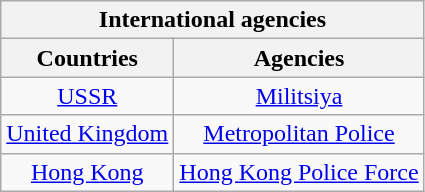<table class=wikitable style=text-align:center>
<tr>
<th colspan="2">International agencies</th>
</tr>
<tr>
<th>Countries</th>
<th>Agencies</th>
</tr>
<tr>
<td><a href='#'>USSR</a></td>
<td><a href='#'>Militsiya</a></td>
</tr>
<tr>
<td><a href='#'>United Kingdom</a></td>
<td><a href='#'>Metropolitan Police</a></td>
</tr>
<tr>
<td><a href='#'>Hong Kong</a></td>
<td><a href='#'>Hong Kong Police Force</a></td>
</tr>
</table>
